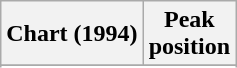<table class="wikitable sortable">
<tr>
<th align="left">Chart (1994)</th>
<th align="center">Peak<br>position</th>
</tr>
<tr>
</tr>
<tr>
</tr>
<tr>
</tr>
</table>
